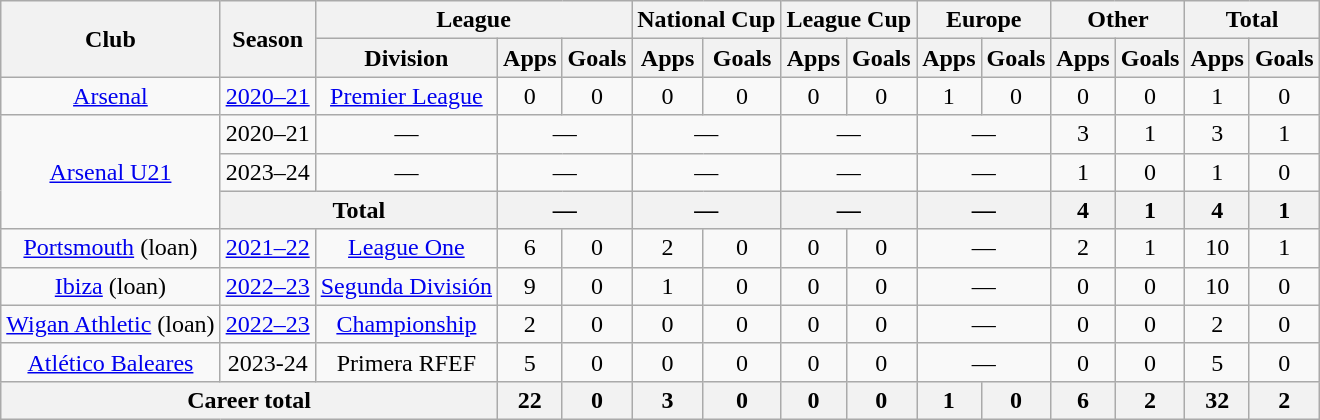<table class=wikitable style="text-align: center">
<tr>
<th rowspan=2>Club</th>
<th rowspan=2>Season</th>
<th colspan=3>League</th>
<th colspan=2>National Cup</th>
<th colspan=2>League Cup</th>
<th colspan=2>Europe</th>
<th colspan=2>Other</th>
<th colspan=2>Total</th>
</tr>
<tr>
<th>Division</th>
<th>Apps</th>
<th>Goals</th>
<th>Apps</th>
<th>Goals</th>
<th>Apps</th>
<th>Goals</th>
<th>Apps</th>
<th>Goals</th>
<th>Apps</th>
<th>Goals</th>
<th>Apps</th>
<th>Goals</th>
</tr>
<tr>
<td><a href='#'>Arsenal</a></td>
<td><a href='#'>2020–21</a></td>
<td><a href='#'>Premier League</a></td>
<td>0</td>
<td>0</td>
<td>0</td>
<td>0</td>
<td>0</td>
<td>0</td>
<td>1</td>
<td>0</td>
<td>0</td>
<td>0</td>
<td>1</td>
<td>0</td>
</tr>
<tr>
<td rowspan="3"><a href='#'>Arsenal U21</a></td>
<td>2020–21</td>
<td>—</td>
<td colspan="2">—</td>
<td colspan="2">—</td>
<td colspan="2">—</td>
<td colspan="2">—</td>
<td>3</td>
<td>1</td>
<td>3</td>
<td>1</td>
</tr>
<tr>
<td>2023–24</td>
<td>—</td>
<td colspan="2">—</td>
<td colspan="2">—</td>
<td colspan="2">—</td>
<td colspan="2">—</td>
<td>1</td>
<td>0</td>
<td>1</td>
<td>0</td>
</tr>
<tr>
<th colspan="2">Total</th>
<th colspan="2">—</th>
<th colspan="2">—</th>
<th colspan="2">—</th>
<th colspan="2">—</th>
<th>4</th>
<th>1</th>
<th>4</th>
<th>1</th>
</tr>
<tr>
<td><a href='#'>Portsmouth</a> (loan)</td>
<td><a href='#'>2021–22</a></td>
<td><a href='#'>League One</a></td>
<td>6</td>
<td>0</td>
<td>2</td>
<td>0</td>
<td>0</td>
<td>0</td>
<td colspan="2">—</td>
<td>2</td>
<td>1</td>
<td>10</td>
<td>1</td>
</tr>
<tr>
<td><a href='#'>Ibiza</a> (loan)</td>
<td><a href='#'>2022–23</a></td>
<td><a href='#'>Segunda División</a></td>
<td>9</td>
<td>0</td>
<td>1</td>
<td>0</td>
<td>0</td>
<td>0</td>
<td colspan="2">—</td>
<td>0</td>
<td>0</td>
<td>10</td>
<td>0</td>
</tr>
<tr>
<td><a href='#'>Wigan Athletic</a> (loan)</td>
<td><a href='#'>2022–23</a></td>
<td><a href='#'>Championship</a></td>
<td>2</td>
<td>0</td>
<td>0</td>
<td>0</td>
<td>0</td>
<td>0</td>
<td colspan="2">—</td>
<td>0</td>
<td>0</td>
<td>2</td>
<td>0</td>
</tr>
<tr>
<td><a href='#'>Atlético Baleares</a></td>
<td>2023-24</td>
<td>Primera RFEF</td>
<td>5</td>
<td>0</td>
<td>0</td>
<td>0</td>
<td>0</td>
<td>0</td>
<td colspan="2">—</td>
<td>0</td>
<td>0</td>
<td>5</td>
<td>0</td>
</tr>
<tr>
<th colspan=3>Career total</th>
<th>22</th>
<th>0</th>
<th>3</th>
<th>0</th>
<th>0</th>
<th>0</th>
<th>1</th>
<th>0</th>
<th>6</th>
<th>2</th>
<th>32</th>
<th>2</th>
</tr>
</table>
